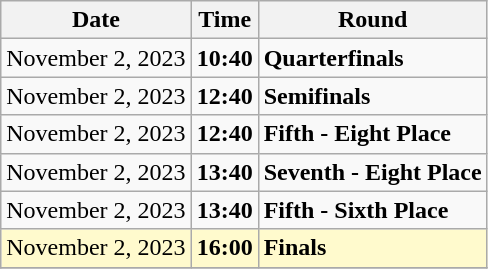<table class="wikitable">
<tr>
<th>Date</th>
<th>Time</th>
<th>Round</th>
</tr>
<tr>
<td>November 2, 2023</td>
<td><strong>10:40</strong></td>
<td><strong>Quarterfinals</strong></td>
</tr>
<tr>
<td>November 2, 2023</td>
<td><strong>12:40</strong></td>
<td><strong>Semifinals</strong></td>
</tr>
<tr>
<td>November 2, 2023</td>
<td><strong>12:40</strong></td>
<td><strong>Fifth - Eight Place</strong></td>
</tr>
<tr>
<td>November 2, 2023</td>
<td><strong>13:40</strong></td>
<td><strong>Seventh - Eight Place</strong></td>
</tr>
<tr>
<td>November 2, 2023</td>
<td><strong>13:40</strong></td>
<td><strong>Fifth - Sixth Place</strong></td>
</tr>
<tr style=background:lemonchiffon>
<td>November 2, 2023</td>
<td><strong>16:00</strong></td>
<td><strong>Finals</strong></td>
</tr>
<tr>
</tr>
</table>
